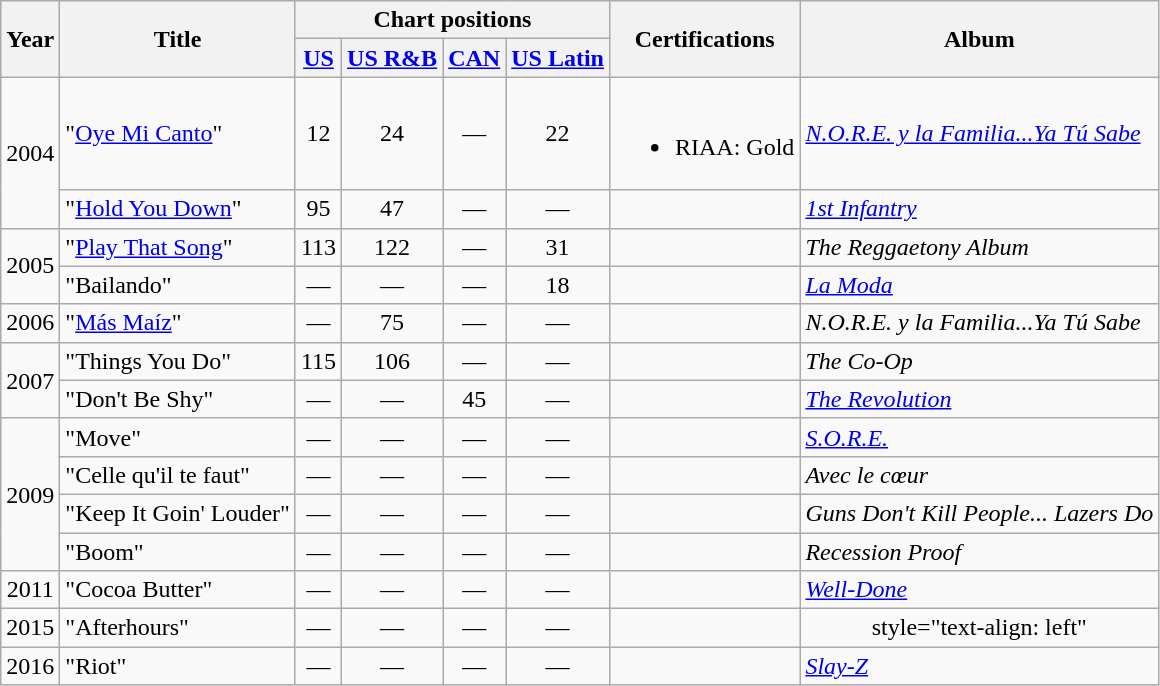<table class="wikitable plainrowheaders" style="text-align:center;">
<tr>
<th rowspan="2">Year</th>
<th rowspan="2">Title</th>
<th colspan="4">Chart positions</th>
<th rowspan="2">Certifications</th>
<th rowspan="2">Album</th>
</tr>
<tr>
<th><a href='#'>US</a><br></th>
<th><a href='#'>US R&B</a><br></th>
<th><a href='#'>CAN</a><br></th>
<th><a href='#'>US Latin</a><br></th>
</tr>
<tr>
<td rowspan="2">2004</td>
<td style="text-align: left">"<a href='#'>Oye Mi Canto</a>"<br></td>
<td>12</td>
<td>24</td>
<td>—</td>
<td>22</td>
<td><br><ul><li>RIAA: Gold</li></ul></td>
<td style="text-align: left"><em><a href='#'>N.O.R.E. y la Familia...Ya Tú Sabe</a></em></td>
</tr>
<tr>
<td style="text-align: left">"<a href='#'>Hold You Down</a>"<br></td>
<td>95</td>
<td>47</td>
<td>—</td>
<td>—</td>
<td></td>
<td style="text-align: left"><em><a href='#'>1st Infantry</a></em></td>
</tr>
<tr>
<td rowspan="2">2005</td>
<td style="text-align: left">"<a href='#'>Play That Song</a>"<br></td>
<td>113</td>
<td>122</td>
<td>—</td>
<td>31</td>
<td></td>
<td style="text-align: left"><em>The Reggaetony Album</em></td>
</tr>
<tr>
<td style="text-align: left">"Bailando"<br></td>
<td>—</td>
<td>—</td>
<td>—</td>
<td>18</td>
<td></td>
<td style="text-align: left"><em><a href='#'>La Moda</a></em></td>
</tr>
<tr>
<td>2006</td>
<td style="text-align: left">"<a href='#'>Más Maíz</a>"<br></td>
<td>—</td>
<td>75</td>
<td>—</td>
<td>—</td>
<td></td>
<td style="text-align: left"><em>N.O.R.E. y la Familia...Ya Tú Sabe</em></td>
</tr>
<tr>
<td rowspan="2">2007</td>
<td style="text-align: left">"Things You Do"<br></td>
<td>115</td>
<td>106</td>
<td>—</td>
<td>—</td>
<td></td>
<td style="text-align: left"><em>The Co-Op</em></td>
</tr>
<tr>
<td style="text-align: left">"Don't Be Shy"<br></td>
<td>—</td>
<td>—</td>
<td>45</td>
<td>—</td>
<td></td>
<td style="text-align: left"><em><a href='#'>The Revolution</a></em></td>
</tr>
<tr>
<td rowspan="4">2009</td>
<td style="text-align: left">"Move"<br></td>
<td>—</td>
<td>—</td>
<td>—</td>
<td>—</td>
<td></td>
<td style="text-align: left"><em><a href='#'>S.O.R.E.</a></em></td>
</tr>
<tr>
<td style="text-align: left">"Celle qu'il te faut"<br></td>
<td>—</td>
<td>—</td>
<td>—</td>
<td>—</td>
<td></td>
<td style="text-align: left"><em>Avec le cœur</em></td>
</tr>
<tr>
<td style="text-align: left">"Keep It Goin' Louder"<br></td>
<td>—</td>
<td>—</td>
<td>—</td>
<td>—</td>
<td></td>
<td style="text-align: left"><em>Guns Don't Kill People... Lazers Do</em></td>
</tr>
<tr>
<td style="text-align: left">"Boom"<br></td>
<td>—</td>
<td>—</td>
<td>—</td>
<td>—</td>
<td></td>
<td style="text-align: left"><em>Recession Proof</em></td>
</tr>
<tr>
<td>2011</td>
<td style="text-align: left">"Cocoa Butter"<br></td>
<td>—</td>
<td>—</td>
<td>—</td>
<td>—</td>
<td></td>
<td style="text-align: left"><em><a href='#'>Well-Done</a></em></td>
</tr>
<tr>
<td>2015</td>
<td style="text-align: left">"Afterhours"<br></td>
<td>—</td>
<td>—</td>
<td>—</td>
<td>—</td>
<td></td>
<td>style="text-align: left" </td>
</tr>
<tr>
<td>2016</td>
<td style="text-align: left">"Riot"<br></td>
<td>—</td>
<td>—</td>
<td>—</td>
<td>—</td>
<td></td>
<td style="text-align: left"><em><a href='#'>Slay-Z</a></em></td>
</tr>
</table>
